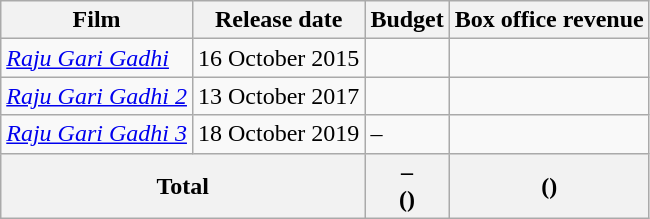<table class="wikitable">
<tr>
<th>Film</th>
<th>Release date</th>
<th>Budget</th>
<th>Box office revenue</th>
</tr>
<tr>
<td><em><a href='#'>Raju Gari Gadhi</a></em></td>
<td>16 October 2015</td>
<td></td>
<td></td>
</tr>
<tr>
<td><em><a href='#'>Raju Gari Gadhi 2</a></em></td>
<td>13 October 2017</td>
<td></td>
<td></td>
</tr>
<tr>
<td><em><a href='#'>Raju Gari Gadhi 3</a></em></td>
<td>18 October 2019</td>
<td>–</td>
<td></td>
</tr>
<tr>
<th colspan="2">Total</th>
<th>–<br>()</th>
<th>()</th>
</tr>
</table>
